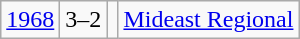<table class="wikitable">
<tr>
<td><a href='#'>1968</a></td>
<td>3–2</td>
<td></td>
<td><a href='#'>Mideast Regional</a></td>
</tr>
</table>
